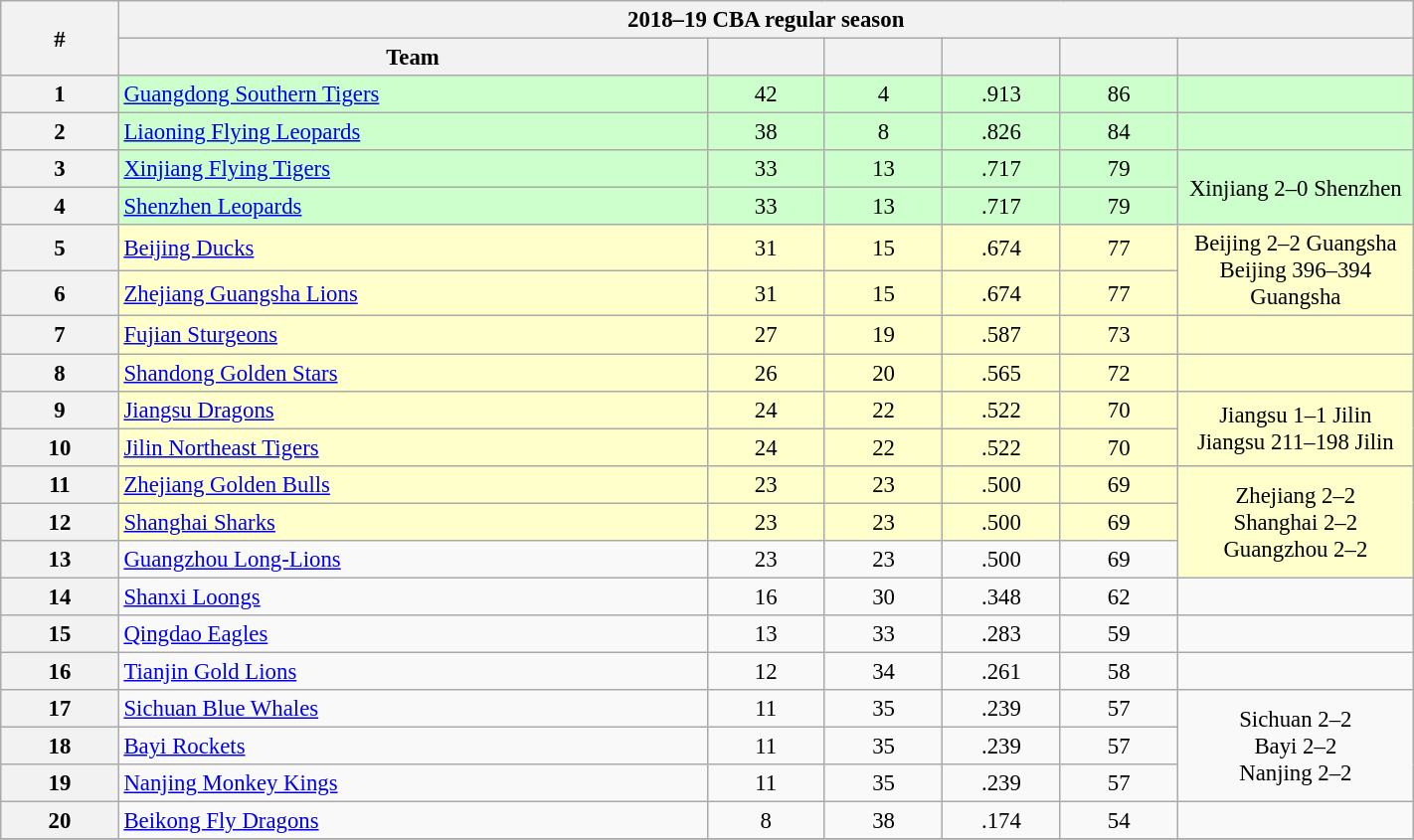<table class="wikitable"  style="width:75%; font-size:95%;">
<tr>
<th style="width:5%;" rowspan="2">#</th>
<th colspan="6" style="text-align:center;">2018–19 CBA regular season</th>
</tr>
<tr style="text-align:center;">
<th style="width:25%;">Team</th>
<th style="width:5%;"></th>
<th style="width:5%;"></th>
<th style="width:5%;"></th>
<th style="width:5%;"></th>
<th style="width:10%;"></th>
</tr>
<tr style="text-align:center; background:#cfc;">
<th>1</th>
<td style="text-align:left;"><a href='#'>Guangdong Southern Tigers</a></td>
<td>42</td>
<td>4</td>
<td>.913</td>
<td>86</td>
<td></td>
</tr>
<tr style="text-align:center; background:#cfc;">
<th>2</th>
<td style="text-align:left;"><a href='#'>Liaoning Flying Leopards</a></td>
<td>38</td>
<td>8</td>
<td>.826</td>
<td>84</td>
<td></td>
</tr>
<tr style="text-align:center; background:#cfc;">
<th>3</th>
<td style="text-align:left;"><a href='#'>Xinjiang Flying Tigers</a></td>
<td>33</td>
<td>13</td>
<td>.717</td>
<td>79</td>
<td rowspan=2>Xinjiang 2–0 Shenzhen</td>
</tr>
<tr style="text-align:center; background:#cfc;">
<th>4</th>
<td style="text-align:left;"><a href='#'>Shenzhen Leopards</a></td>
<td>33</td>
<td>13</td>
<td>.717</td>
<td>79</td>
</tr>
<tr style="text-align:center; background:#ffc;">
<th>5</th>
<td style="text-align:left;"><a href='#'>Beijing Ducks</a></td>
<td>31</td>
<td>15</td>
<td>.674</td>
<td>77</td>
<td rowspan=2>Beijing 2–2 Guangsha<br>Beijing 396–394 Guangsha</td>
</tr>
<tr style="text-align:center; background:#ffc;">
<th>6</th>
<td style="text-align:left;"><a href='#'>Zhejiang Guangsha Lions</a></td>
<td>31</td>
<td>15</td>
<td>.674</td>
<td>77</td>
</tr>
<tr style="text-align:center; background:#ffc;">
<th>7</th>
<td style="text-align:left;"><a href='#'>Fujian Sturgeons</a></td>
<td>27</td>
<td>19</td>
<td>.587</td>
<td>73</td>
<td></td>
</tr>
<tr style="text-align:center; background:#ffc;">
<th>8</th>
<td style="text-align:left;"><a href='#'>Shandong Golden Stars</a></td>
<td>26</td>
<td>20</td>
<td>.565</td>
<td>72</td>
<td></td>
</tr>
<tr style="text-align:center; background:#ffc;">
<th>9</th>
<td style="text-align:left;"><a href='#'>Jiangsu Dragons</a></td>
<td>24</td>
<td>22</td>
<td>.522</td>
<td>70</td>
<td rowspan=2>Jiangsu 1–1 Jilin<br>Jiangsu 211–198 Jilin</td>
</tr>
<tr style="text-align:center; background:#ffc;">
<th>10</th>
<td style="text-align:left;"><a href='#'>Jilin Northeast Tigers</a></td>
<td>24</td>
<td>22</td>
<td>.522</td>
<td>70</td>
</tr>
<tr style="text-align:center; background:#ffc;">
<th>11</th>
<td style="text-align:left;"><a href='#'>Zhejiang Golden Bulls</a></td>
<td>23</td>
<td>23</td>
<td>.500</td>
<td>69</td>
<td rowspan=3>Zhejiang 2–2<br>Shanghai 2–2<br>Guangzhou 2–2<br></td>
</tr>
<tr style="text-align:center; background:#ffc;">
<th>12</th>
<td style="text-align:left;"><a href='#'>Shanghai Sharks</a></td>
<td>23</td>
<td>23</td>
<td>.500</td>
<td>69</td>
</tr>
<tr style="text-align:center;">
<th>13</th>
<td style="text-align:left;"><a href='#'>Guangzhou Long-Lions</a></td>
<td>23</td>
<td>23</td>
<td>.500</td>
<td>69</td>
</tr>
<tr style="text-align:center;">
<th>14</th>
<td style="text-align:left;"><a href='#'>Shanxi Loongs</a></td>
<td>16</td>
<td>30</td>
<td>.348</td>
<td>62</td>
<td></td>
</tr>
<tr style="text-align:center;">
<th>15</th>
<td style="text-align:left;"><a href='#'>Qingdao Eagles</a></td>
<td>13</td>
<td>33</td>
<td>.283</td>
<td>59</td>
<td></td>
</tr>
<tr style="text-align:center;">
<th>16</th>
<td style="text-align:left;"><a href='#'>Tianjin Gold Lions</a></td>
<td>12</td>
<td>34</td>
<td>.261</td>
<td>58</td>
<td></td>
</tr>
<tr style="text-align:center;">
<th>17</th>
<td style="text-align:left;"><a href='#'>Sichuan Blue Whales</a></td>
<td>11</td>
<td>35</td>
<td>.239</td>
<td>57</td>
<td rowspan=3>Sichuan 2–2<br>Bayi 2–2<br>Nanjing 2–2<br></td>
</tr>
<tr style="text-align:center;">
<th>18</th>
<td style="text-align:left;"><a href='#'>Bayi Rockets</a></td>
<td>11</td>
<td>35</td>
<td>.239</td>
<td>57</td>
</tr>
<tr style="text-align:center;">
<th>19</th>
<td style="text-align:left;"><a href='#'>Nanjing Monkey Kings</a></td>
<td>11</td>
<td>35</td>
<td>.239</td>
<td>57</td>
</tr>
<tr style="text-align:center;">
<th>20</th>
<td style="text-align:left;"><a href='#'>Beikong Fly Dragons</a></td>
<td>8</td>
<td>38</td>
<td>.174</td>
<td>54</td>
<td></td>
</tr>
<tr style="text-align:center;">
</tr>
</table>
